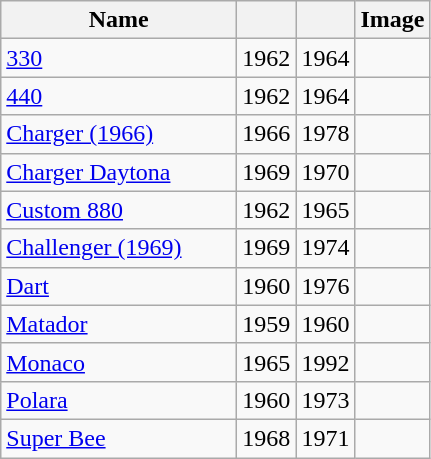<table class="wikitable sortable">
<tr>
<th width=150px>Name</th>
<th width=px></th>
<th width=px></th>
<th width=px>Image</th>
</tr>
<tr>
<td><a href='#'>330</a></td>
<td>1962</td>
<td>1964</td>
<td></td>
</tr>
<tr>
<td><a href='#'>440</a></td>
<td>1962</td>
<td>1964</td>
<td></td>
</tr>
<tr>
<td><a href='#'>Charger (1966)</a></td>
<td>1966</td>
<td>1978</td>
<td></td>
</tr>
<tr>
<td><a href='#'>Charger Daytona</a></td>
<td>1969</td>
<td>1970</td>
<td></td>
</tr>
<tr>
<td><a href='#'>Custom 880</a></td>
<td>1962</td>
<td>1965</td>
<td></td>
</tr>
<tr>
<td><a href='#'>Challenger (1969)</a></td>
<td>1969</td>
<td>1974</td>
<td></td>
</tr>
<tr>
<td><a href='#'>Dart</a></td>
<td>1960</td>
<td>1976</td>
<td></td>
</tr>
<tr>
<td><a href='#'>Matador</a></td>
<td>1959</td>
<td>1960</td>
<td></td>
</tr>
<tr>
<td><a href='#'>Monaco</a></td>
<td>1965</td>
<td>1992</td>
<td></td>
</tr>
<tr>
<td><a href='#'>Polara</a></td>
<td>1960</td>
<td>1973</td>
<td></td>
</tr>
<tr>
<td><a href='#'>Super Bee</a></td>
<td>1968</td>
<td>1971</td>
<td></td>
</tr>
</table>
